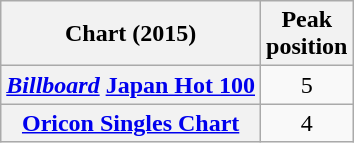<table class="wikitable plainrowheaders sortable" style="text-align:center;" border="1">
<tr>
<th scope="col">Chart (2015)</th>
<th scope="col">Peak<br>position</th>
</tr>
<tr>
<th scope="row"><em><a href='#'>Billboard</a></em> <a href='#'>Japan Hot 100</a></th>
<td>5</td>
</tr>
<tr>
<th scope="row"><a href='#'>Oricon Singles Chart</a></th>
<td>4</td>
</tr>
</table>
